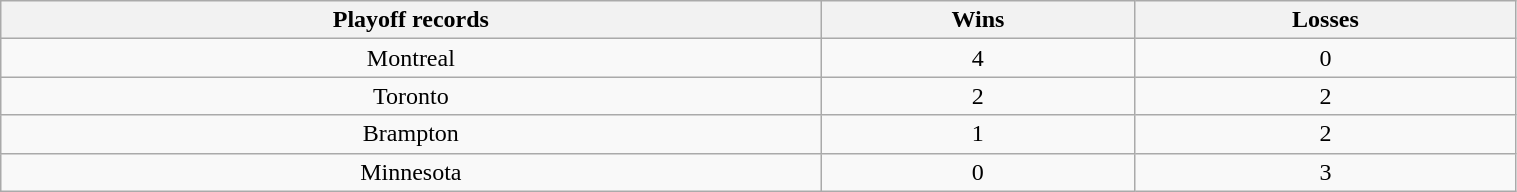<table class="wikitable" width="80%">
<tr align="center">
<th>Playoff records</th>
<th>Wins</th>
<th>Losses</th>
</tr>
<tr align="center">
<td>Montreal</td>
<td>4</td>
<td>0</td>
</tr>
<tr align="center">
<td>Toronto</td>
<td>2</td>
<td>2</td>
</tr>
<tr align="center">
<td>Brampton</td>
<td>1</td>
<td>2</td>
</tr>
<tr align="center">
<td>Minnesota</td>
<td>0</td>
<td>3</td>
</tr>
</table>
